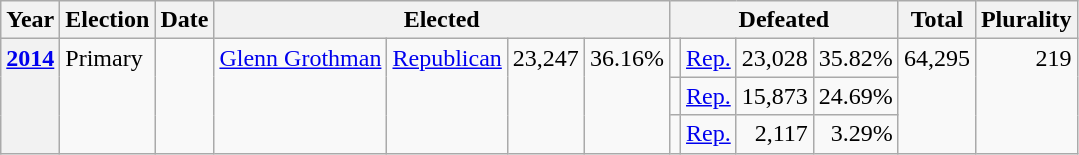<table class=wikitable>
<tr>
<th>Year</th>
<th>Election</th>
<th>Date</th>
<th ! colspan="4">Elected</th>
<th ! colspan="4">Defeated</th>
<th>Total</th>
<th>Plurality</th>
</tr>
<tr>
<th rowspan="3" valign="top"><a href='#'>2014</a></th>
<td rowspan="3" valign="top">Primary</td>
<td rowspan="3" valign="top"></td>
<td rowspan="3" valign="top"><a href='#'>Glenn Grothman</a></td>
<td rowspan="3" valign="top" ><a href='#'>Republican</a></td>
<td rowspan="3" valign="top" align="right">23,247</td>
<td rowspan="3" valign="top" align="right">36.16%</td>
<td valign="top"></td>
<td valign="top" ><a href='#'>Rep.</a></td>
<td valign="top" align="right">23,028</td>
<td valign="top" align="right">35.82%</td>
<td rowspan="3" valign="top" align="right">64,295</td>
<td rowspan="3" valign="top" align="right">219</td>
</tr>
<tr>
<td valign="top"></td>
<td valign="top" ><a href='#'>Rep.</a></td>
<td valign="top" align="right">15,873</td>
<td valign="top" align="right">24.69%</td>
</tr>
<tr>
<td valign="top"></td>
<td valign="top" ><a href='#'>Rep.</a></td>
<td valign="top" align="right">2,117</td>
<td valign="top" align="right">3.29%</td>
</tr>
</table>
